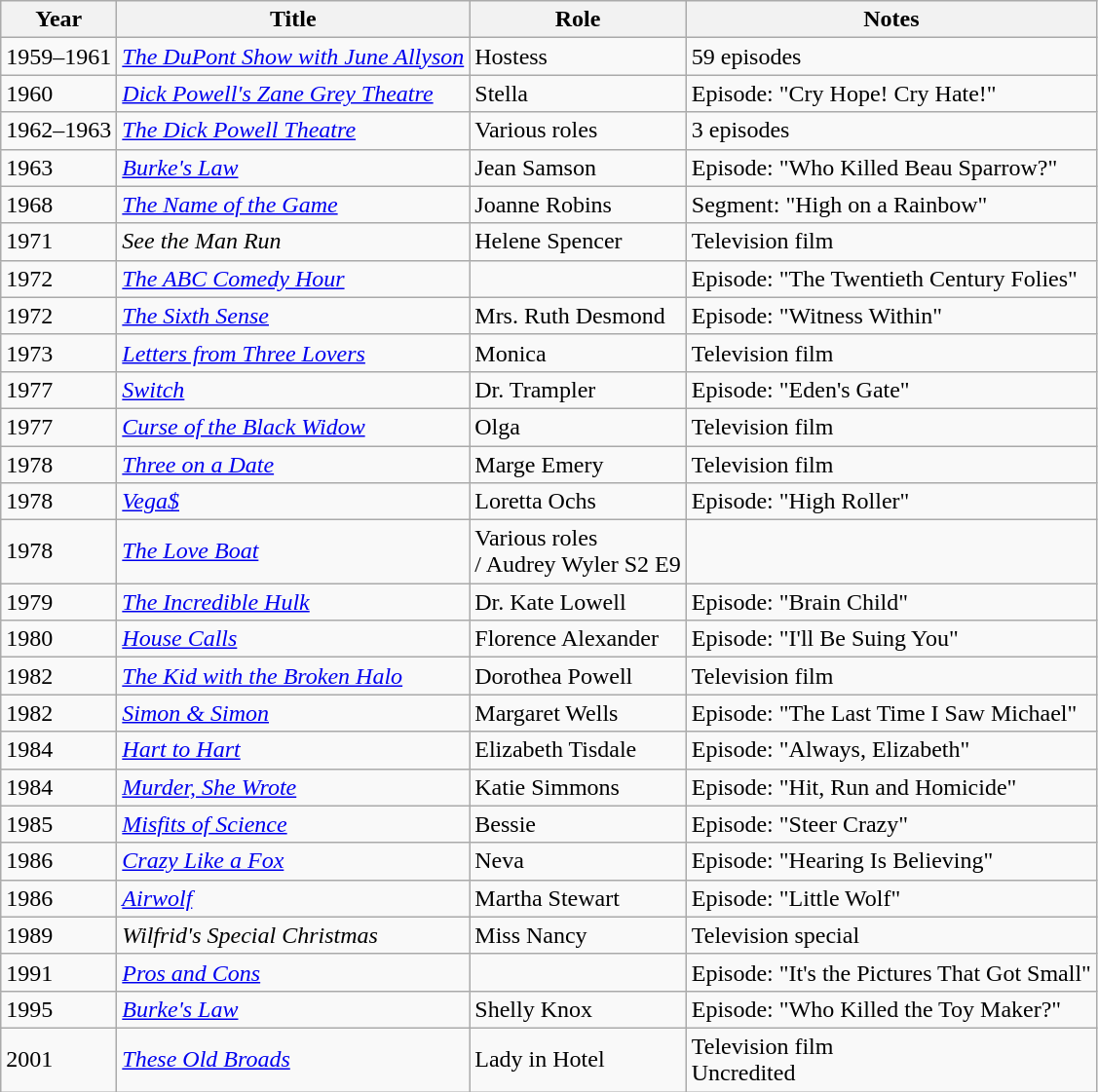<table class="wikitable sortable">
<tr>
<th>Year</th>
<th>Title</th>
<th>Role</th>
<th class="unsortable">Notes</th>
</tr>
<tr>
<td>1959–1961</td>
<td data-sort-value="DuPont Show with June Allyson, The"><em><a href='#'>The DuPont Show with June Allyson</a></em></td>
<td>Hostess</td>
<td>59 episodes</td>
</tr>
<tr>
<td>1960</td>
<td><em><a href='#'>Dick Powell's Zane Grey Theatre</a></em></td>
<td>Stella</td>
<td>Episode: "Cry Hope! Cry Hate!"</td>
</tr>
<tr>
<td>1962–1963</td>
<td data-sort-value="Dick Powell Theatre, The"><em><a href='#'>The Dick Powell Theatre</a></em></td>
<td>Various roles</td>
<td>3 episodes</td>
</tr>
<tr>
<td>1963</td>
<td><em><a href='#'>Burke's Law</a></em></td>
<td>Jean Samson</td>
<td>Episode: "Who Killed Beau Sparrow?"</td>
</tr>
<tr>
<td>1968</td>
<td data-sort-value="Name of the Game, The"><em><a href='#'>The Name of the Game</a></em></td>
<td>Joanne Robins</td>
<td>Segment: "High on a Rainbow"</td>
</tr>
<tr>
<td>1971</td>
<td><em>See the Man Run</em></td>
<td>Helene Spencer</td>
<td>Television film</td>
</tr>
<tr>
<td>1972</td>
<td data-sort-value="ABC Comedy Hour, The"><em><a href='#'>The ABC Comedy Hour</a></em></td>
<td></td>
<td>Episode: "The Twentieth Century Folies"</td>
</tr>
<tr>
<td>1972</td>
<td data-sort-value="Sixth Sense, The"><em><a href='#'>The Sixth Sense</a></em></td>
<td>Mrs. Ruth Desmond</td>
<td>Episode: "Witness Within"</td>
</tr>
<tr>
<td>1973</td>
<td><em><a href='#'>Letters from Three Lovers</a></em></td>
<td>Monica</td>
<td>Television film</td>
</tr>
<tr>
<td>1977</td>
<td><em><a href='#'>Switch</a></em></td>
<td>Dr. Trampler</td>
<td>Episode: "Eden's Gate"</td>
</tr>
<tr>
<td>1977</td>
<td><em><a href='#'>Curse of the Black Widow</a></em></td>
<td>Olga</td>
<td>Television film</td>
</tr>
<tr>
<td>1978</td>
<td><em><a href='#'>Three on a Date</a></em></td>
<td>Marge Emery</td>
<td>Television film</td>
</tr>
<tr>
<td>1978</td>
<td><em><a href='#'>Vega$</a></em></td>
<td>Loretta Ochs</td>
<td>Episode: "High Roller"</td>
</tr>
<tr>
<td>1978</td>
<td data-sort-value="Love Boat, The"><em><a href='#'>The Love Boat</a></em></td>
<td>Various roles<br>/ Audrey Wyler S2 E9</td>
</tr>
<tr>
<td>1979</td>
<td data-sort-value="Incredible Hulk, The"><em><a href='#'>The Incredible Hulk</a></em></td>
<td>Dr. Kate Lowell</td>
<td>Episode: "Brain Child"</td>
</tr>
<tr>
<td>1980</td>
<td><em><a href='#'>House Calls</a></em></td>
<td>Florence Alexander</td>
<td>Episode: "I'll Be Suing You"</td>
</tr>
<tr>
<td>1982</td>
<td data-sort-value="Kid with the Broken Halo, The"><em><a href='#'>The Kid with the Broken Halo</a></em></td>
<td>Dorothea Powell</td>
<td>Television film</td>
</tr>
<tr>
<td>1982</td>
<td><em><a href='#'>Simon & Simon</a></em></td>
<td>Margaret Wells</td>
<td>Episode: "The Last Time I Saw Michael"</td>
</tr>
<tr>
<td>1984</td>
<td><em><a href='#'>Hart to Hart</a></em></td>
<td>Elizabeth Tisdale</td>
<td>Episode: "Always, Elizabeth"</td>
</tr>
<tr>
<td>1984</td>
<td><em><a href='#'>Murder, She Wrote</a></em></td>
<td>Katie Simmons</td>
<td>Episode: "Hit, Run and Homicide"</td>
</tr>
<tr>
<td>1985</td>
<td><em><a href='#'>Misfits of Science</a></em></td>
<td>Bessie</td>
<td>Episode: "Steer Crazy"</td>
</tr>
<tr>
<td>1986</td>
<td><em><a href='#'>Crazy Like a Fox</a></em></td>
<td>Neva</td>
<td>Episode: "Hearing Is Believing"</td>
</tr>
<tr>
<td>1986</td>
<td><em><a href='#'>Airwolf</a></em></td>
<td>Martha Stewart</td>
<td>Episode: "Little Wolf"</td>
</tr>
<tr>
<td>1989</td>
<td><em>Wilfrid's Special Christmas</em></td>
<td>Miss Nancy</td>
<td>Television special</td>
</tr>
<tr>
<td>1991</td>
<td><em><a href='#'>Pros and Cons</a></em></td>
<td></td>
<td>Episode: "It's the Pictures That Got Small"</td>
</tr>
<tr>
<td>1995</td>
<td><em><a href='#'>Burke's Law</a></em></td>
<td>Shelly Knox</td>
<td>Episode: "Who Killed the Toy Maker?"</td>
</tr>
<tr>
<td>2001</td>
<td><em><a href='#'>These Old Broads</a></em></td>
<td>Lady in Hotel</td>
<td>Television film<br>Uncredited</td>
</tr>
</table>
